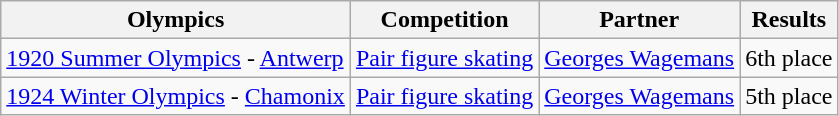<table class="wikitable">
<tr>
<th>Olympics</th>
<th>Competition</th>
<th>Partner</th>
<th>Results </th>
</tr>
<tr>
<td><a href='#'>1920 Summer Olympics</a> - <a href='#'>Antwerp</a></td>
<td><a href='#'>Pair figure skating</a></td>
<td><a href='#'>Georges Wagemans</a></td>
<td>6th place</td>
</tr>
<tr>
<td><a href='#'>1924 Winter Olympics</a> - <a href='#'>Chamonix</a></td>
<td><a href='#'>Pair figure skating</a></td>
<td><a href='#'>Georges Wagemans</a></td>
<td>5th place</td>
</tr>
</table>
